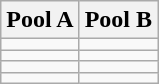<table class="wikitable">
<tr>
<th width=50%>Pool A</th>
<th width=50%>Pool B</th>
</tr>
<tr>
<td></td>
<td></td>
</tr>
<tr>
<td></td>
<td></td>
</tr>
<tr>
<td></td>
<td></td>
</tr>
<tr>
<td></td>
<td></td>
</tr>
</table>
